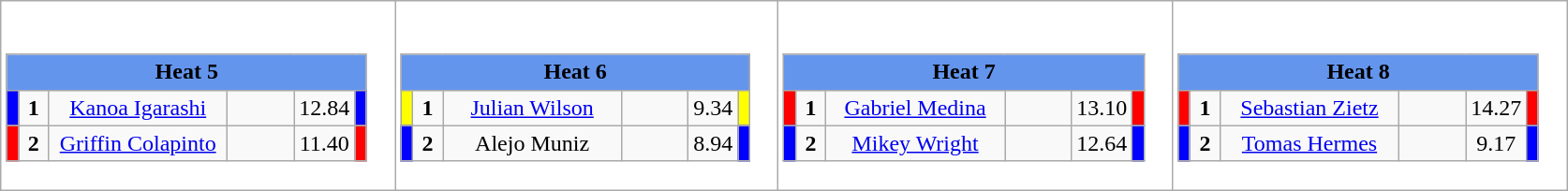<table class="wikitable" style="background:#fff;">
<tr>
<td><div><br><table class="wikitable">
<tr>
<td colspan="6"  style="text-align:center; background:#6495ed;"><strong>Heat 5</strong></td>
</tr>
<tr>
<td style="width:01px; background: #00f;"></td>
<td style="width:14px; text-align:center;"><strong>1</strong></td>
<td style="width:120px; text-align:center;"><a href='#'>Kanoa Igarashi</a></td>
<td style="width:40px; text-align:center;"></td>
<td style="width:20px; text-align:center;">12.84</td>
<td style="width:01px; background: #00f;"></td>
</tr>
<tr>
<td style="width:01px; background: #f00;"></td>
<td style="width:14px; text-align:center;"><strong>2</strong></td>
<td style="width:120px; text-align:center;"><a href='#'>Griffin Colapinto</a></td>
<td style="width:40px; text-align:center;"></td>
<td style="width:20px; text-align:center;">11.40</td>
<td style="width:01px; background: #f00;"></td>
</tr>
</table>
</div></td>
<td><div><br><table class="wikitable">
<tr>
<td colspan="6"  style="text-align:center; background:#6495ed;"><strong>Heat 6</strong></td>
</tr>
<tr>
<td style="width:01px; background: #ff0;"></td>
<td style="width:14px; text-align:center;"><strong>1</strong></td>
<td style="width:120px; text-align:center;"><a href='#'>Julian Wilson</a></td>
<td style="width:40px; text-align:center;"></td>
<td style="width:20px; text-align:center;">9.34</td>
<td style="width:01px; background: #ff0;"></td>
</tr>
<tr>
<td style="width:01px; background: #00f;"></td>
<td style="width:14px; text-align:center;"><strong>2</strong></td>
<td style="width:120px; text-align:center;">Alejo Muniz</td>
<td style="width:40px; text-align:center;"></td>
<td style="width:20px; text-align:center;">8.94</td>
<td style="width:01px; background: #00f;"></td>
</tr>
</table>
</div></td>
<td><div><br><table class="wikitable">
<tr>
<td colspan="6"  style="text-align:center; background:#6495ed;"><strong>Heat 7</strong></td>
</tr>
<tr>
<td style="width:01px; background: #f00;"></td>
<td style="width:14px; text-align:center;"><strong>1</strong></td>
<td style="width:120px; text-align:center;"><a href='#'>Gabriel Medina</a></td>
<td style="width:40px; text-align:center;"></td>
<td style="width:20px; text-align:center;">13.10</td>
<td style="width:01px; background: #f00;"></td>
</tr>
<tr>
<td style="width:01px; background: #00f;"></td>
<td style="width:14px; text-align:center;"><strong>2</strong></td>
<td style="width:120px; text-align:center;"><a href='#'>Mikey Wright</a></td>
<td style="width:40px; text-align:center;"></td>
<td style="width:20px; text-align:center;">12.64</td>
<td style="width:01px; background: #00f;"></td>
</tr>
</table>
</div></td>
<td><div><br><table class="wikitable">
<tr>
<td colspan="6"  style="text-align:center; background:#6495ed;"><strong>Heat 8</strong></td>
</tr>
<tr>
<td style="width:01px; background: #f00;"></td>
<td style="width:14px; text-align:center;"><strong>1</strong></td>
<td style="width:120px; text-align:center;"><a href='#'>Sebastian Zietz</a></td>
<td style="width:40px; text-align:center;"></td>
<td style="width:20px; text-align:center;">14.27</td>
<td style="width:01px; background: #f00;"></td>
</tr>
<tr>
<td style="width:01px; background: #00f;"></td>
<td style="width:14px; text-align:center;"><strong>2</strong></td>
<td style="width:120px; text-align:center;"><a href='#'>Tomas Hermes</a></td>
<td style="width:40px; text-align:center;"></td>
<td style="width:20px; text-align:center;">9.17</td>
<td style="width:01px; background: #00f;"></td>
</tr>
</table>
</div></td>
</tr>
</table>
